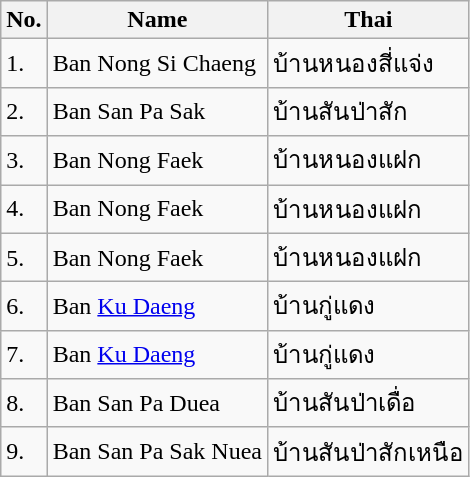<table class="wikitable sortable">
<tr>
<th>No.</th>
<th>Name</th>
<th>Thai</th>
</tr>
<tr>
<td>1.</td>
<td>Ban Nong Si Chaeng</td>
<td>บ้านหนองสี่แจ่ง</td>
</tr>
<tr>
<td>2.</td>
<td>Ban San Pa Sak</td>
<td>บ้านสันป่าสัก</td>
</tr>
<tr>
<td>3.</td>
<td>Ban Nong Faek</td>
<td>บ้านหนองแฝก</td>
</tr>
<tr>
<td>4.</td>
<td>Ban Nong Faek</td>
<td>บ้านหนองแฝก</td>
</tr>
<tr>
<td>5.</td>
<td>Ban Nong Faek</td>
<td>บ้านหนองแฝก</td>
</tr>
<tr>
<td>6.</td>
<td>Ban <a href='#'>Ku Daeng</a></td>
<td>บ้านกู่แดง</td>
</tr>
<tr>
<td>7.</td>
<td>Ban <a href='#'>Ku Daeng</a></td>
<td>บ้านกู่แดง</td>
</tr>
<tr>
<td>8.</td>
<td>Ban San Pa Duea</td>
<td>บ้านสันป่าเดื่อ</td>
</tr>
<tr>
<td>9.</td>
<td>Ban San Pa Sak Nuea</td>
<td>บ้านสันป่าสักเหนือ</td>
</tr>
</table>
